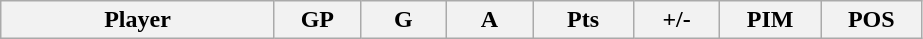<table class="wikitable sortable" style="text-align:center;">
<tr>
<th width="175px">Player</th>
<th width="50px">GP</th>
<th width="50px">G</th>
<th width="50px">A</th>
<th width="60px">Pts</th>
<th width="50px">+/-</th>
<th width="60px">PIM</th>
<th width="60px">POS</th>
</tr>
</table>
